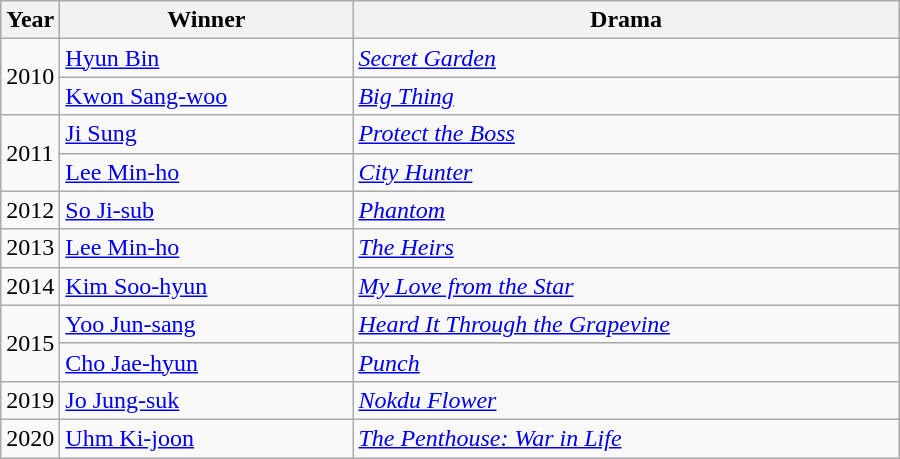<table class="wikitable" style="width:600px">
<tr>
<th width=10>Year</th>
<th>Winner</th>
<th>Drama</th>
</tr>
<tr>
<td rowspan=2>2010</td>
<td><a href='#'>Hyun Bin</a></td>
<td><em><a href='#'>Secret Garden</a></em></td>
</tr>
<tr>
<td><a href='#'>Kwon Sang-woo</a></td>
<td><em><a href='#'>Big Thing</a></em></td>
</tr>
<tr>
<td rowspan=2>2011</td>
<td><a href='#'>Ji Sung</a></td>
<td><em><a href='#'>Protect the Boss</a></em></td>
</tr>
<tr>
<td><a href='#'>Lee Min-ho</a></td>
<td><em><a href='#'>City Hunter</a></em></td>
</tr>
<tr>
<td>2012</td>
<td><a href='#'>So Ji-sub</a></td>
<td><em><a href='#'>Phantom</a></em></td>
</tr>
<tr>
<td>2013</td>
<td><a href='#'>Lee Min-ho</a></td>
<td><em><a href='#'>The Heirs</a></em></td>
</tr>
<tr>
<td>2014</td>
<td><a href='#'>Kim Soo-hyun</a></td>
<td><em><a href='#'>My Love from the Star</a></em></td>
</tr>
<tr>
<td rowspan=2>2015</td>
<td><a href='#'>Yoo Jun-sang</a></td>
<td><em><a href='#'>Heard It Through the Grapevine</a></em></td>
</tr>
<tr>
<td><a href='#'>Cho Jae-hyun</a></td>
<td><em><a href='#'>Punch</a></em></td>
</tr>
<tr>
<td>2019</td>
<td><a href='#'>Jo Jung-suk</a></td>
<td><em><a href='#'>Nokdu Flower</a></em></td>
</tr>
<tr>
<td>2020</td>
<td><a href='#'>Uhm Ki-joon</a></td>
<td><em><a href='#'>The Penthouse: War in Life</a></em></td>
</tr>
</table>
